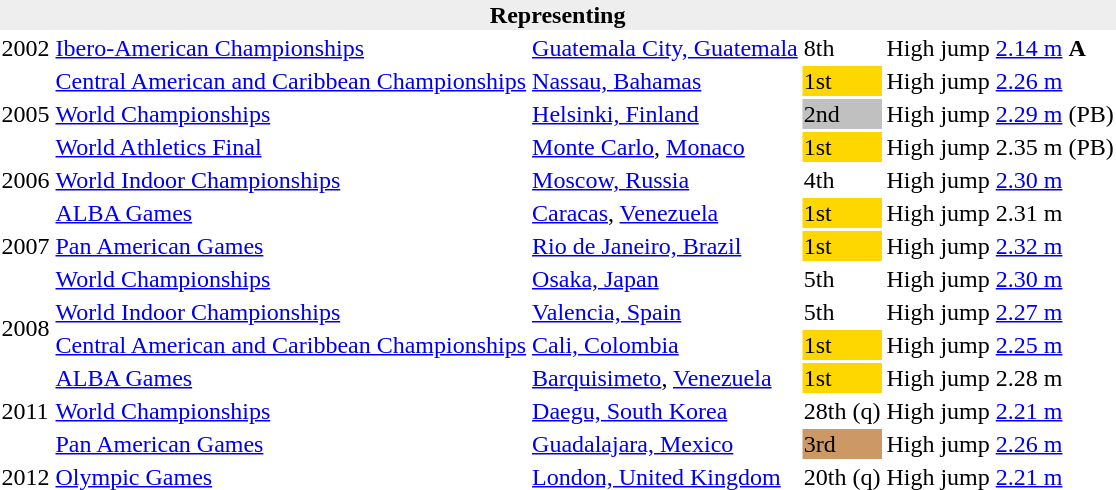<table>
<tr>
<th bgcolor="#eeeeee" colspan="6">Representing </th>
</tr>
<tr>
<td>2002</td>
<td><a href='#'>Ibero-American Championships</a></td>
<td><a href='#'>Guatemala City, Guatemala</a></td>
<td>8th</td>
<td>High jump</td>
<td><a href='#'>2.14 m</a> <strong>A</strong></td>
</tr>
<tr>
<td rowspan=3>2005</td>
<td><a href='#'>Central American and Caribbean Championships</a></td>
<td><a href='#'>Nassau, Bahamas</a></td>
<td bgcolor=gold>1st</td>
<td>High jump</td>
<td><a href='#'>2.26 m</a></td>
</tr>
<tr>
<td><a href='#'>World Championships</a></td>
<td><a href='#'>Helsinki, Finland</a></td>
<td bgcolor="silver">2nd</td>
<td>High jump</td>
<td><a href='#'>2.29 m</a> (PB)</td>
</tr>
<tr>
<td><a href='#'>World Athletics Final</a></td>
<td><a href='#'>Monte Carlo</a>, <a href='#'>Monaco</a></td>
<td bgcolor="gold">1st</td>
<td>High jump</td>
<td>2.35 m (PB)</td>
</tr>
<tr>
<td>2006</td>
<td><a href='#'>World Indoor Championships</a></td>
<td><a href='#'>Moscow, Russia</a></td>
<td>4th</td>
<td>High jump</td>
<td><a href='#'>2.30 m</a></td>
</tr>
<tr>
<td rowspan=3>2007</td>
<td><a href='#'>ALBA Games</a></td>
<td><a href='#'>Caracas</a>, <a href='#'>Venezuela</a></td>
<td bgcolor=gold>1st</td>
<td>High jump</td>
<td>2.31 m</td>
</tr>
<tr>
<td><a href='#'>Pan American Games</a></td>
<td><a href='#'>Rio de Janeiro, Brazil</a></td>
<td bgcolor="gold">1st</td>
<td>High jump</td>
<td><a href='#'>2.32 m</a></td>
</tr>
<tr>
<td><a href='#'>World Championships</a></td>
<td><a href='#'>Osaka, Japan</a></td>
<td>5th</td>
<td>High jump</td>
<td><a href='#'>2.30 m</a></td>
</tr>
<tr>
<td rowspan=2>2008</td>
<td><a href='#'>World Indoor Championships</a></td>
<td><a href='#'>Valencia, Spain</a></td>
<td>5th</td>
<td>High jump</td>
<td><a href='#'>2.27 m</a></td>
</tr>
<tr>
<td><a href='#'>Central American and Caribbean Championships</a></td>
<td><a href='#'>Cali, Colombia</a></td>
<td bgcolor=gold>1st</td>
<td>High jump</td>
<td><a href='#'>2.25 m</a></td>
</tr>
<tr>
<td rowspan=3>2011</td>
<td><a href='#'>ALBA Games</a></td>
<td><a href='#'>Barquisimeto</a>, <a href='#'>Venezuela</a></td>
<td bgcolor=gold>1st</td>
<td>High jump</td>
<td>2.28 m</td>
</tr>
<tr>
<td><a href='#'>World Championships</a></td>
<td><a href='#'>Daegu, South Korea</a></td>
<td>28th (q)</td>
<td>High jump</td>
<td><a href='#'>2.21 m</a></td>
</tr>
<tr>
<td><a href='#'>Pan American Games</a></td>
<td><a href='#'>Guadalajara, Mexico</a></td>
<td bgcolor="cc9966">3rd</td>
<td>High jump</td>
<td><a href='#'>2.26 m</a></td>
</tr>
<tr>
<td>2012</td>
<td><a href='#'>Olympic Games</a></td>
<td><a href='#'>London, United Kingdom</a></td>
<td>20th (q)</td>
<td>High jump</td>
<td><a href='#'>2.21 m</a></td>
</tr>
</table>
